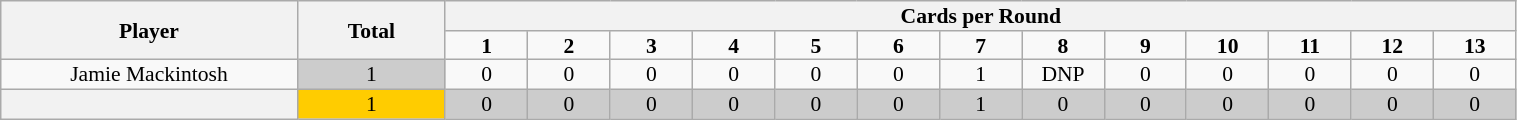<table class="wikitable" style="text-align:center; line-height: 90%; font-size:90%;" width=80%>
<tr>
<th rowspan=2 width=18%>Player</th>
<th rowspan=2 width=9%>Total</th>
<th colspan=13>Cards per Round</th>
</tr>
<tr>
<td width=5%><strong>1</strong></td>
<td width=5%><strong>2</strong></td>
<td width=5%><strong>3</strong></td>
<td width=5%><strong>4</strong></td>
<td width=5%><strong>5</strong></td>
<td width=5%><strong>6</strong></td>
<td width=5%><strong>7</strong></td>
<td width=5%><strong>8</strong></td>
<td width=5%><strong>9</strong></td>
<td width=5%><strong>10</strong></td>
<td width=5%><strong>11</strong></td>
<td width=5%><strong>12</strong></td>
<td width=5%><strong>13</strong></td>
</tr>
<tr>
<td>Jamie Mackintosh</td>
<td bgcolor=#cccccc>1</td>
<td>0</td>
<td>0</td>
<td>0</td>
<td>0</td>
<td>0</td>
<td>0</td>
<td>1</td>
<td>DNP</td>
<td>0</td>
<td>0</td>
<td>0</td>
<td>0</td>
<td>0</td>
</tr>
<tr>
<th></th>
<td bgcolor=#ffcc00>1</td>
<td bgcolor=#cccccc>0</td>
<td bgcolor=#cccccc>0</td>
<td bgcolor=#cccccc>0</td>
<td bgcolor=#cccccc>0</td>
<td bgcolor=#cccccc>0</td>
<td bgcolor=#cccccc>0</td>
<td bgcolor=#cccccc>1</td>
<td bgcolor=#cccccc>0</td>
<td bgcolor=#cccccc>0</td>
<td bgcolor=#cccccc>0</td>
<td bgcolor=#cccccc>0</td>
<td bgcolor=#cccccc>0</td>
<td bgcolor=#cccccc>0</td>
</tr>
</table>
